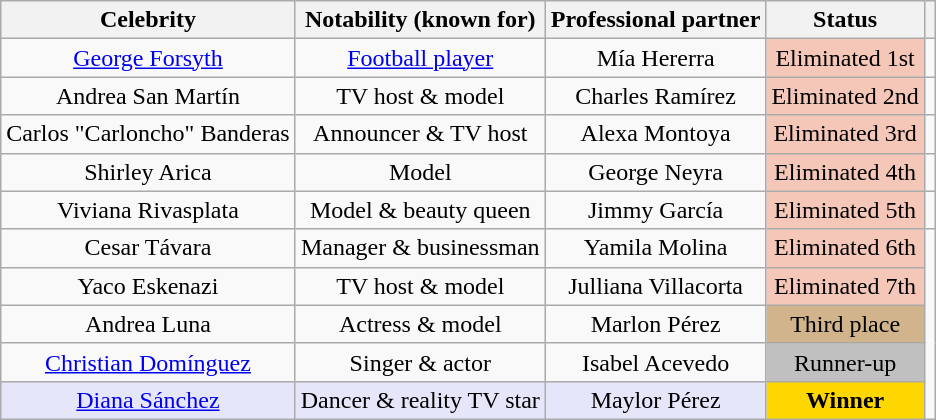<table class= "wikitable sortable" style="text-align: center; margin:auto; align: center">
<tr>
<th>Celebrity</th>
<th>Notability (known for)</th>
<th>Professional partner</th>
<th>Status</th>
<th class="unsortable"></th>
</tr>
<tr>
<td><a href='#'>George Forsyth</a></td>
<td><a href='#'>Football player</a></td>
<td>Mía Hererra</td>
<td style="background:#f4c7b8;">Eliminated 1st<br></td>
<td></td>
</tr>
<tr>
<td>Andrea San Martín</td>
<td>TV host & model</td>
<td>Charles Ramírez</td>
<td style="background:#f4c7b8;">Eliminated 2nd<br></td>
<td></td>
</tr>
<tr>
<td>Carlos "Carloncho" Banderas</td>
<td>Announcer & TV host</td>
<td>Alexa Montoya</td>
<td style="background:#f4c7b8;">Eliminated 3rd<br></td>
<td></td>
</tr>
<tr>
<td>Shirley Arica</td>
<td>Model</td>
<td>George Neyra</td>
<td style="background:#f4c7b8;">Eliminated 4th<br></td>
<td></td>
</tr>
<tr>
<td>Viviana Rivasplata</td>
<td>Model & beauty queen</td>
<td>Jimmy García<br></td>
<td style="background:#f4c7b8;">Eliminated 5th<br></td>
<td></td>
</tr>
<tr>
<td>Cesar Távara</td>
<td>Manager & businessman</td>
<td>Yamila Molina</td>
<td style="background:#f4c7b8;">Eliminated 6th<br></td>
<td rowspan="5"></td>
</tr>
<tr>
<td>Yaco Eskenazi</td>
<td>TV host & model</td>
<td>Julliana Villacorta<br></td>
<td style="background:#f4c7b8;">Eliminated 7th<br></td>
</tr>
<tr>
<td>Andrea Luna</td>
<td>Actress & model</td>
<td>Marlon Pérez</td>
<td style="background:tan;">Third place<br></td>
</tr>
<tr>
<td><a href='#'>Christian Domínguez</a></td>
<td>Singer & actor</td>
<td>Isabel Acevedo</td>
<td style="background:silver;">Runner-up<br></td>
</tr>
<tr>
<td style="background:lavender;"><a href='#'>Diana Sánchez</a></td>
<td style="background:lavender;">Dancer & reality TV star</td>
<td style="background:lavender;">Maylor Pérez</td>
<td style="background:gold;"><strong>Winner</strong><br></td>
</tr>
</table>
